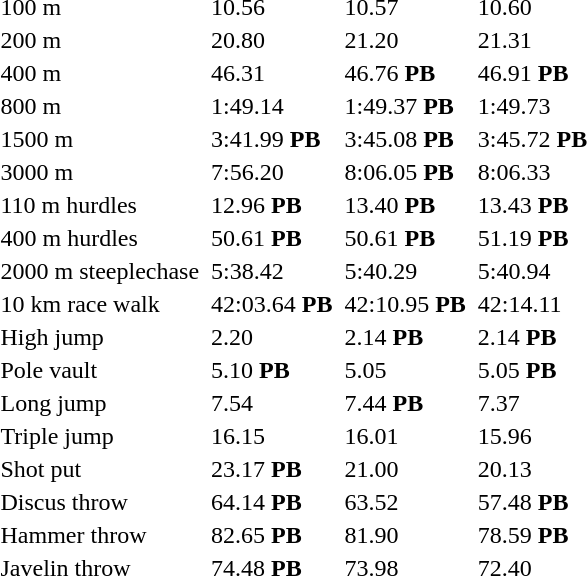<table>
<tr>
<td>100 m<br></td>
<td></td>
<td>10.56</td>
<td></td>
<td>10.57</td>
<td></td>
<td>10.60</td>
</tr>
<tr>
<td>200 m<br></td>
<td></td>
<td>20.80</td>
<td></td>
<td>21.20</td>
<td></td>
<td>21.31</td>
</tr>
<tr>
<td>400 m<br></td>
<td></td>
<td>46.31</td>
<td></td>
<td>46.76 <strong>PB</strong></td>
<td></td>
<td>46.91 <strong>PB</strong></td>
</tr>
<tr>
<td>800 m<br></td>
<td></td>
<td>1:49.14</td>
<td></td>
<td>1:49.37 <strong>PB</strong></td>
<td></td>
<td>1:49.73</td>
</tr>
<tr>
<td>1500 m<br></td>
<td></td>
<td>3:41.99 <strong>PB</strong></td>
<td></td>
<td>3:45.08 <strong>PB</strong></td>
<td></td>
<td>3:45.72 <strong>PB</strong></td>
</tr>
<tr>
<td>3000 m<br></td>
<td></td>
<td>7:56.20</td>
<td></td>
<td>8:06.05 <strong>PB</strong></td>
<td></td>
<td>8:06.33</td>
</tr>
<tr>
<td>110 m hurdles<br></td>
<td></td>
<td>12.96 <strong>PB</strong></td>
<td></td>
<td>13.40 <strong>PB</strong></td>
<td></td>
<td>13.43 <strong>PB</strong></td>
</tr>
<tr>
<td>400 m hurdles<br></td>
<td></td>
<td>50.61 <strong>PB</strong></td>
<td></td>
<td>50.61 <strong>PB</strong></td>
<td></td>
<td>51.19 <strong>PB</strong></td>
</tr>
<tr>
<td>2000 m steeplechase<br></td>
<td></td>
<td>5:38.42</td>
<td></td>
<td>5:40.29</td>
<td></td>
<td>5:40.94</td>
</tr>
<tr>
<td>10 km race walk<br></td>
<td></td>
<td>42:03.64 <strong>PB</strong></td>
<td></td>
<td>42:10.95 <strong>PB</strong></td>
<td></td>
<td>42:14.11</td>
</tr>
<tr>
<td>High jump<br></td>
<td></td>
<td>2.20</td>
<td></td>
<td>2.14 <strong>PB</strong></td>
<td></td>
<td>2.14 <strong>PB</strong></td>
</tr>
<tr>
<td>Pole vault<br></td>
<td></td>
<td>5.10 <strong>PB</strong></td>
<td></td>
<td>5.05</td>
<td></td>
<td>5.05 <strong>PB</strong></td>
</tr>
<tr>
<td>Long jump<br></td>
<td></td>
<td>7.54</td>
<td></td>
<td>7.44 <strong>PB</strong></td>
<td></td>
<td>7.37</td>
</tr>
<tr>
<td>Triple jump<br></td>
<td></td>
<td>16.15</td>
<td></td>
<td>16.01</td>
<td></td>
<td>15.96</td>
</tr>
<tr>
<td>Shot put<br></td>
<td></td>
<td>23.17 <strong>PB</strong></td>
<td></td>
<td>21.00</td>
<td></td>
<td>20.13</td>
</tr>
<tr>
<td>Discus throw<br></td>
<td></td>
<td>64.14 <strong>PB</strong></td>
<td></td>
<td>63.52</td>
<td></td>
<td>57.48 <strong>PB</strong></td>
</tr>
<tr>
<td>Hammer throw<br></td>
<td></td>
<td>82.65 <strong>PB</strong></td>
<td></td>
<td>81.90</td>
<td></td>
<td>78.59 <strong>PB</strong></td>
</tr>
<tr>
<td>Javelin throw<br></td>
<td></td>
<td>74.48 <strong>PB</strong></td>
<td></td>
<td>73.98</td>
<td></td>
<td>72.40</td>
</tr>
</table>
